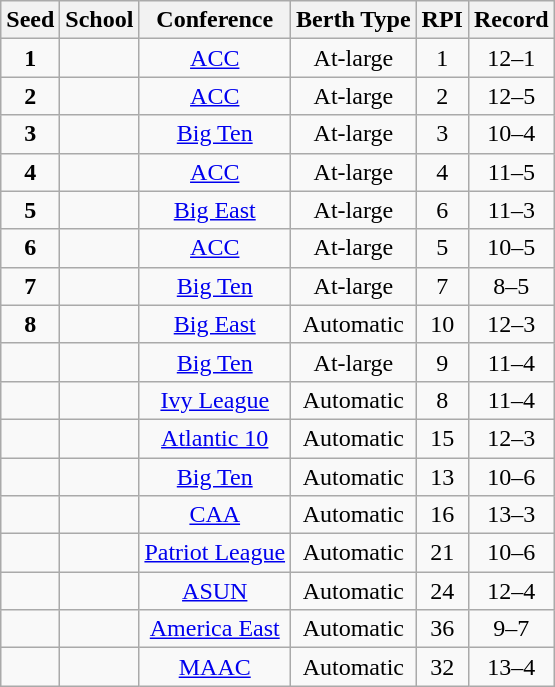<table class="wikitable sortable" style=text-align:center>
<tr>
<th>Seed</th>
<th>School</th>
<th>Conference</th>
<th>Berth Type</th>
<th>RPI</th>
<th>Record</th>
</tr>
<tr>
<td><strong>1</strong></td>
<td style=><strong></strong></td>
<td><a href='#'>ACC</a></td>
<td>At-large</td>
<td>1</td>
<td>12–1</td>
</tr>
<tr>
<td><strong>2</strong></td>
<td style=><strong><a href='#'></a></strong></td>
<td><a href='#'>ACC</a></td>
<td>At-large</td>
<td>2</td>
<td>12–5</td>
</tr>
<tr>
<td><strong>3</strong></td>
<td style=><strong><a href='#'></a></strong></td>
<td><a href='#'>Big Ten</a></td>
<td>At-large</td>
<td>3</td>
<td>10–4</td>
</tr>
<tr>
<td><strong>4</strong></td>
<td style=><strong></strong></td>
<td><a href='#'>ACC</a></td>
<td>At-large</td>
<td>4</td>
<td>11–5</td>
</tr>
<tr>
<td><strong>5</strong></td>
<td style=><strong><a href='#'></a></strong></td>
<td><a href='#'>Big East</a></td>
<td>At-large</td>
<td>6</td>
<td>11–3</td>
</tr>
<tr>
<td><strong>6</strong></td>
<td style=><strong><a href='#'></a></strong></td>
<td><a href='#'>ACC</a></td>
<td>At-large</td>
<td>5</td>
<td>10–5</td>
</tr>
<tr>
<td><strong>7</strong></td>
<td style=><strong><a href='#'></a></strong></td>
<td><a href='#'>Big Ten</a></td>
<td>At-large</td>
<td>7</td>
<td>8–5</td>
</tr>
<tr>
<td><strong>8</strong></td>
<td style=><strong></strong></td>
<td><a href='#'>Big East</a></td>
<td>Automatic</td>
<td>10</td>
<td>12–3</td>
</tr>
<tr>
<td></td>
<td style=><strong><a href='#'></a></strong></td>
<td><a href='#'>Big Ten</a></td>
<td>At-large</td>
<td>9</td>
<td>11–4</td>
</tr>
<tr>
<td></td>
<td style=><strong></strong></td>
<td><a href='#'>Ivy League</a></td>
<td>Automatic</td>
<td>8</td>
<td>11–4</td>
</tr>
<tr>
<td></td>
<td style=><strong><a href='#'></a></strong></td>
<td><a href='#'>Atlantic 10</a></td>
<td>Automatic</td>
<td>15</td>
<td>12–3</td>
</tr>
<tr>
<td></td>
<td style=><strong></strong></td>
<td><a href='#'>Big Ten</a></td>
<td>Automatic</td>
<td>13</td>
<td>10–6</td>
</tr>
<tr>
<td></td>
<td style=><strong></strong></td>
<td><a href='#'>CAA</a></td>
<td>Automatic</td>
<td>16</td>
<td>13–3</td>
</tr>
<tr>
<td></td>
<td style=><strong><a href='#'></a></strong></td>
<td><a href='#'>Patriot League</a></td>
<td>Automatic</td>
<td>21</td>
<td>10–6</td>
</tr>
<tr>
<td></td>
<td style=><strong><a href='#'></a></strong></td>
<td><a href='#'>ASUN</a></td>
<td>Automatic</td>
<td>24</td>
<td>12–4</td>
</tr>
<tr>
<td></td>
<td style=><strong></strong></td>
<td><a href='#'>America East</a></td>
<td>Automatic</td>
<td>36</td>
<td>9–7</td>
</tr>
<tr>
<td></td>
<td style=><strong><a href='#'></a></strong></td>
<td><a href='#'>MAAC</a></td>
<td>Automatic</td>
<td>32</td>
<td>13–4</td>
</tr>
</table>
